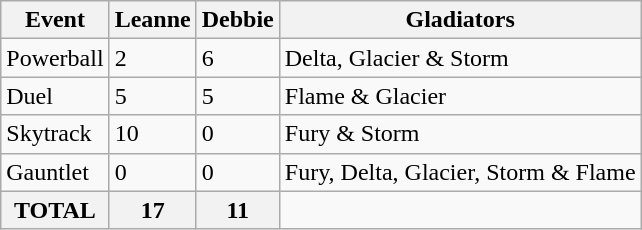<table class="wikitable">
<tr>
<th>Event</th>
<th>Leanne</th>
<th>Debbie</th>
<th>Gladiators</th>
</tr>
<tr>
<td>Powerball</td>
<td>2</td>
<td>6</td>
<td>Delta, Glacier & Storm</td>
</tr>
<tr>
<td>Duel</td>
<td>5</td>
<td>5</td>
<td>Flame & Glacier</td>
</tr>
<tr>
<td>Skytrack</td>
<td>10</td>
<td>0</td>
<td>Fury & Storm</td>
</tr>
<tr>
<td>Gauntlet</td>
<td>0</td>
<td>0</td>
<td>Fury, Delta, Glacier, Storm & Flame</td>
</tr>
<tr>
<th>TOTAL</th>
<th>17</th>
<th>11</th>
</tr>
</table>
